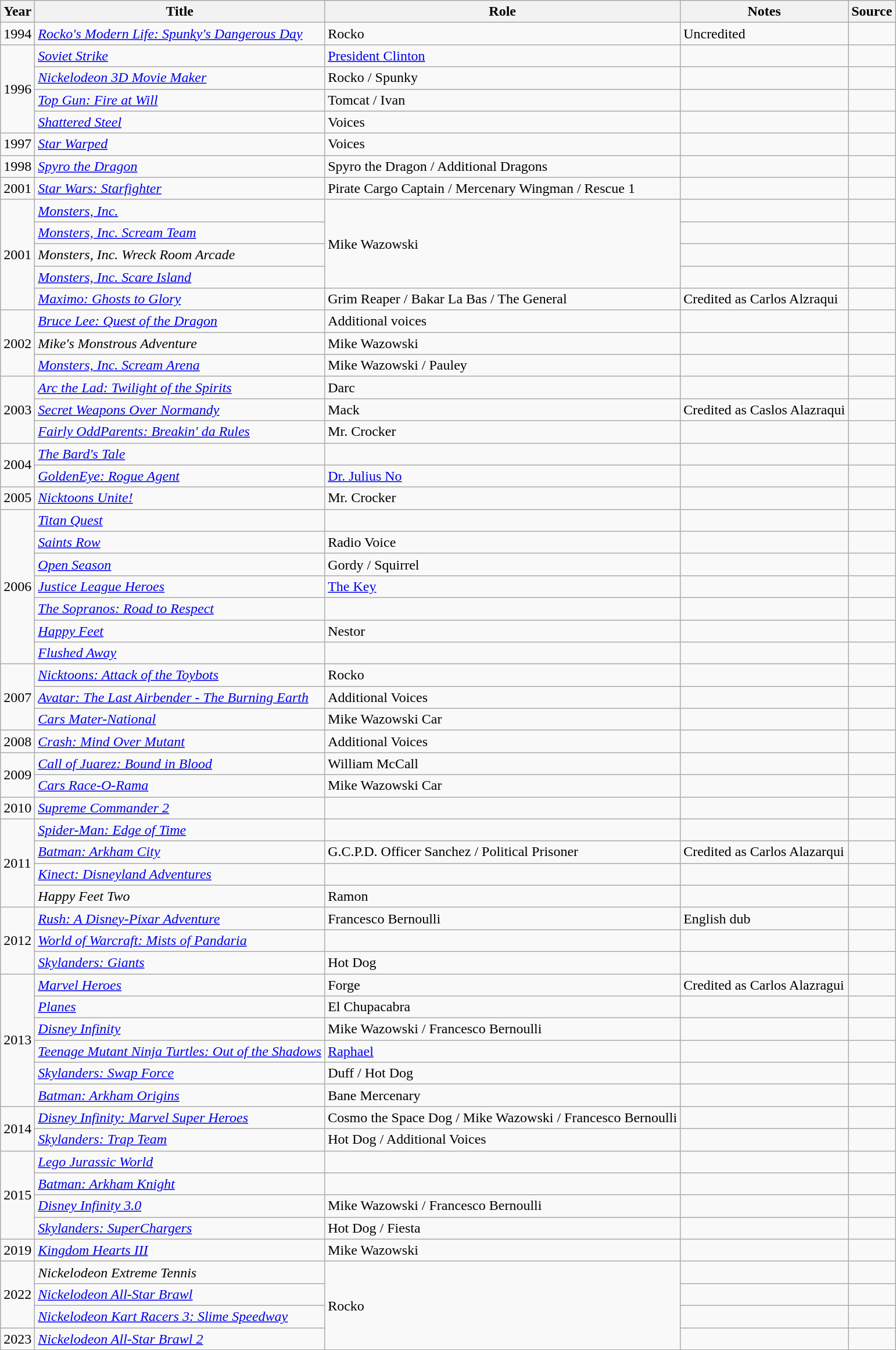<table class="wikitable sortable plainrowheaders">
<tr>
<th>Year</th>
<th>Title</th>
<th>Role</th>
<th class="unsortable">Notes</th>
<th class="unsortable">Source</th>
</tr>
<tr>
<td>1994</td>
<td><em><a href='#'>Rocko's Modern Life: Spunky's Dangerous Day</a></em></td>
<td>Rocko</td>
<td>Uncredited</td>
<td></td>
</tr>
<tr>
<td rowspan="4">1996</td>
<td><em><a href='#'>Soviet Strike</a></em></td>
<td><a href='#'>President Clinton</a></td>
<td></td>
<td></td>
</tr>
<tr>
<td><em><a href='#'>Nickelodeon 3D Movie Maker</a></em></td>
<td>Rocko / Spunky</td>
<td></td>
<td></td>
</tr>
<tr>
<td><em><a href='#'>Top Gun: Fire at Will</a></em></td>
<td>Tomcat / Ivan</td>
<td></td>
<td></td>
</tr>
<tr>
<td><em><a href='#'>Shattered Steel</a></em></td>
<td>Voices</td>
<td></td>
<td></td>
</tr>
<tr>
<td>1997</td>
<td><em><a href='#'>Star Warped</a></em></td>
<td>Voices</td>
<td></td>
<td></td>
</tr>
<tr>
<td>1998</td>
<td><em><a href='#'>Spyro the Dragon</a></em></td>
<td>Spyro the Dragon / Additional Dragons</td>
<td></td>
<td></td>
</tr>
<tr>
<td>2001</td>
<td><em><a href='#'>Star Wars: Starfighter</a></em></td>
<td>Pirate Cargo Captain / Mercenary Wingman / Rescue 1</td>
<td></td>
<td></td>
</tr>
<tr>
<td rowspan="5">2001</td>
<td><em><a href='#'>Monsters, Inc.</a></em></td>
<td rowspan="4">Mike Wazowski</td>
<td></td>
<td></td>
</tr>
<tr>
<td><em><a href='#'>Monsters, Inc. Scream Team</a></em></td>
<td></td>
<td></td>
</tr>
<tr>
<td><em>Monsters, Inc. Wreck Room Arcade</em></td>
<td></td>
<td></td>
</tr>
<tr>
<td><em><a href='#'>Monsters, Inc. Scare Island</a></em></td>
<td></td>
<td></td>
</tr>
<tr>
<td><em><a href='#'>Maximo: Ghosts to Glory</a></em></td>
<td>Grim Reaper / Bakar La Bas / The General</td>
<td>Credited as Carlos Alzraqui</td>
<td></td>
</tr>
<tr>
<td rowspan="3">2002</td>
<td><em><a href='#'>Bruce Lee: Quest of the Dragon</a></em></td>
<td>Additional voices</td>
<td></td>
<td></td>
</tr>
<tr>
<td><em>Mike's Monstrous Adventure</em></td>
<td>Mike Wazowski</td>
<td></td>
<td></td>
</tr>
<tr>
<td><em><a href='#'>Monsters, Inc. Scream Arena</a></em></td>
<td>Mike Wazowski / Pauley</td>
<td></td>
<td></td>
</tr>
<tr>
<td rowspan="3">2003</td>
<td><em><a href='#'>Arc the Lad: Twilight of the Spirits</a></em></td>
<td>Darc</td>
<td></td>
<td></td>
</tr>
<tr>
<td><em><a href='#'>Secret Weapons Over Normandy</a></em></td>
<td>Mack</td>
<td>Credited as Caslos Alazraqui</td>
<td></td>
</tr>
<tr>
<td><em><a href='#'>Fairly OddParents: Breakin' da Rules</a></em></td>
<td>Mr. Crocker</td>
<td></td>
<td></td>
</tr>
<tr>
<td rowspan="2">2004</td>
<td><em><a href='#'>The Bard's Tale</a></em></td>
<td></td>
<td></td>
<td></td>
</tr>
<tr>
<td><em><a href='#'>GoldenEye: Rogue Agent</a></em></td>
<td><a href='#'>Dr. Julius No</a></td>
<td></td>
<td></td>
</tr>
<tr>
<td>2005</td>
<td><em><a href='#'>Nicktoons Unite!</a></em></td>
<td>Mr. Crocker</td>
<td></td>
<td></td>
</tr>
<tr>
<td rowspan="7">2006</td>
<td><em><a href='#'>Titan Quest</a></em></td>
<td></td>
<td></td>
<td></td>
</tr>
<tr>
<td><em><a href='#'>Saints Row</a></em></td>
<td>Radio Voice</td>
<td></td>
<td></td>
</tr>
<tr>
<td><a href='#'><em>Open Season</em></a></td>
<td>Gordy / Squirrel</td>
<td></td>
<td></td>
</tr>
<tr>
<td><em><a href='#'>Justice League Heroes</a></em></td>
<td><a href='#'>The Key</a></td>
<td></td>
<td></td>
</tr>
<tr>
<td><em><a href='#'>The Sopranos: Road to Respect</a></em></td>
<td></td>
<td></td>
<td></td>
</tr>
<tr>
<td><em><a href='#'>Happy Feet</a></em></td>
<td>Nestor</td>
<td></td>
<td></td>
</tr>
<tr>
<td><em><a href='#'>Flushed Away</a></em></td>
<td></td>
<td></td>
<td></td>
</tr>
<tr>
<td rowspan="3">2007</td>
<td><em><a href='#'>Nicktoons: Attack of the Toybots</a></em></td>
<td>Rocko</td>
<td></td>
<td></td>
</tr>
<tr>
<td><em><a href='#'>Avatar: The Last Airbender - The Burning Earth</a></em></td>
<td>Additional Voices</td>
<td></td>
<td></td>
</tr>
<tr>
<td><em><a href='#'>Cars Mater-National</a></em></td>
<td>Mike Wazowski Car</td>
<td></td>
<td></td>
</tr>
<tr>
<td>2008</td>
<td><em><a href='#'>Crash: Mind Over Mutant</a></em></td>
<td>Additional Voices</td>
<td></td>
<td></td>
</tr>
<tr>
<td rowspan="2">2009</td>
<td><em><a href='#'>Call of Juarez: Bound in Blood</a></em></td>
<td>William McCall</td>
<td></td>
<td></td>
</tr>
<tr>
<td><em><a href='#'>Cars Race-O-Rama</a></em></td>
<td>Mike Wazowski Car</td>
<td></td>
<td></td>
</tr>
<tr>
<td>2010</td>
<td><em><a href='#'>Supreme Commander 2</a></em></td>
<td></td>
<td></td>
<td></td>
</tr>
<tr>
<td rowspan="4">2011</td>
<td><em><a href='#'>Spider-Man: Edge of Time</a></em></td>
<td></td>
<td></td>
<td></td>
</tr>
<tr>
<td><em><a href='#'>Batman: Arkham City</a></em></td>
<td>G.C.P.D. Officer Sanchez / Political Prisoner</td>
<td>Credited as Carlos Alazarqui</td>
<td></td>
</tr>
<tr>
<td><em><a href='#'>Kinect: Disneyland Adventures</a></em></td>
<td></td>
<td></td>
<td></td>
</tr>
<tr>
<td><em>Happy Feet Two</em></td>
<td>Ramon</td>
<td></td>
<td></td>
</tr>
<tr>
<td rowspan="3">2012</td>
<td><em><a href='#'>Rush: A Disney-Pixar Adventure</a></em></td>
<td>Francesco Bernoulli</td>
<td>English dub</td>
<td></td>
</tr>
<tr>
<td><em><a href='#'>World of Warcraft: Mists of Pandaria</a></em></td>
<td></td>
<td></td>
<td></td>
</tr>
<tr>
<td><em><a href='#'>Skylanders: Giants</a></em></td>
<td>Hot Dog</td>
<td></td>
<td></td>
</tr>
<tr>
<td rowspan="6">2013</td>
<td><em><a href='#'>Marvel Heroes</a></em></td>
<td>Forge</td>
<td>Credited as Carlos Alazragui</td>
<td></td>
</tr>
<tr>
<td><em><a href='#'>Planes</a></em></td>
<td>El Chupacabra</td>
<td></td>
<td></td>
</tr>
<tr>
<td><em><a href='#'>Disney Infinity</a></em></td>
<td>Mike Wazowski / Francesco Bernoulli</td>
<td></td>
<td></td>
</tr>
<tr>
<td><em><a href='#'>Teenage Mutant Ninja Turtles: Out of the Shadows</a></em></td>
<td><a href='#'>Raphael</a></td>
<td></td>
<td></td>
</tr>
<tr>
<td><em><a href='#'>Skylanders: Swap Force</a></em></td>
<td>Duff / Hot Dog</td>
<td></td>
<td></td>
</tr>
<tr>
<td><em><a href='#'>Batman: Arkham Origins</a></em></td>
<td>Bane Mercenary</td>
<td></td>
<td></td>
</tr>
<tr>
<td rowspan="2">2014</td>
<td><em><a href='#'>Disney Infinity: Marvel Super Heroes</a></em></td>
<td>Cosmo the Space Dog / Mike Wazowski / Francesco Bernoulli</td>
<td></td>
<td></td>
</tr>
<tr>
<td><em><a href='#'>Skylanders: Trap Team</a></em></td>
<td>Hot Dog / Additional Voices</td>
<td></td>
<td></td>
</tr>
<tr>
<td rowspan="4">2015</td>
<td><em><a href='#'>Lego Jurassic World</a></em></td>
<td></td>
<td></td>
<td></td>
</tr>
<tr>
<td><em><a href='#'>Batman: Arkham Knight</a></em></td>
<td></td>
<td></td>
<td></td>
</tr>
<tr>
<td><em><a href='#'>Disney Infinity 3.0</a></em></td>
<td>Mike Wazowski / Francesco Bernoulli</td>
<td></td>
<td></td>
</tr>
<tr>
<td><em><a href='#'>Skylanders: SuperChargers</a></em></td>
<td>Hot Dog / Fiesta</td>
<td></td>
<td></td>
</tr>
<tr>
<td>2019</td>
<td><em><a href='#'>Kingdom Hearts III</a></em></td>
<td>Mike Wazowski</td>
<td></td>
<td></td>
</tr>
<tr>
<td rowspan="3">2022</td>
<td><em>Nickelodeon Extreme Tennis</em></td>
<td rowspan="4">Rocko</td>
<td></td>
<td></td>
</tr>
<tr>
<td><em><a href='#'>Nickelodeon All-Star Brawl</a></em></td>
<td></td>
<td></td>
</tr>
<tr>
<td><em><a href='#'>Nickelodeon Kart Racers 3: Slime Speedway</a></em></td>
<td></td>
<td></td>
</tr>
<tr>
<td>2023</td>
<td><em><a href='#'>Nickelodeon All-Star Brawl 2</a></em></td>
<td></td>
<td></td>
</tr>
</table>
